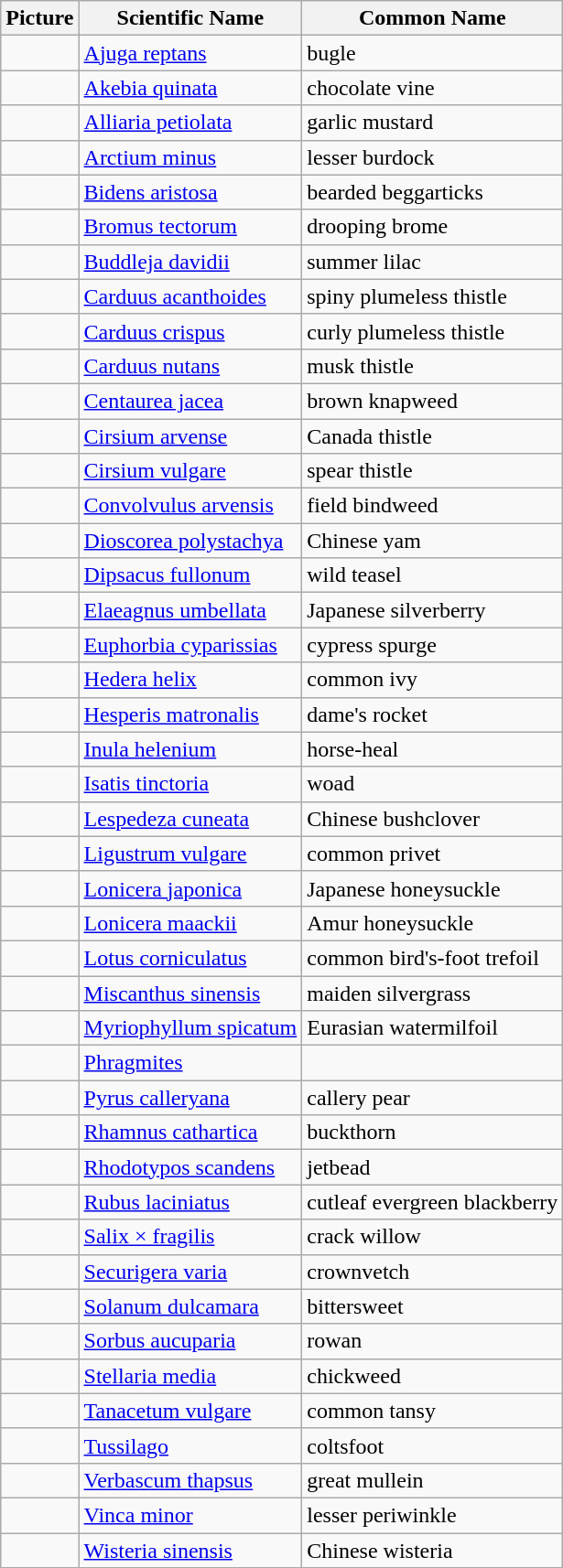<table class="wikitable sortable">
<tr>
<th class=unsortable><strong>Picture</strong></th>
<th><strong>Scientific Name</strong></th>
<th><strong>Common Name</strong></th>
</tr>
<tr>
<td></td>
<td><a href='#'>Ajuga reptans</a></td>
<td>bugle</td>
</tr>
<tr>
<td></td>
<td><a href='#'>Akebia quinata</a></td>
<td>chocolate vine</td>
</tr>
<tr>
<td></td>
<td><a href='#'>Alliaria petiolata</a></td>
<td>garlic mustard</td>
</tr>
<tr>
<td></td>
<td><a href='#'>Arctium minus</a></td>
<td>lesser burdock</td>
</tr>
<tr>
<td></td>
<td><a href='#'>Bidens aristosa</a></td>
<td>bearded beggarticks</td>
</tr>
<tr>
<td></td>
<td><a href='#'>Bromus tectorum</a></td>
<td>drooping brome</td>
</tr>
<tr>
<td></td>
<td><a href='#'>Buddleja davidii</a></td>
<td>summer lilac</td>
</tr>
<tr>
<td></td>
<td><a href='#'>Carduus acanthoides</a></td>
<td>spiny plumeless thistle</td>
</tr>
<tr>
<td></td>
<td><a href='#'>Carduus crispus</a></td>
<td>curly plumeless thistle</td>
</tr>
<tr>
<td></td>
<td><a href='#'>Carduus nutans</a></td>
<td>musk thistle</td>
</tr>
<tr>
<td></td>
<td><a href='#'>Centaurea jacea</a></td>
<td>brown knapweed</td>
</tr>
<tr>
<td></td>
<td><a href='#'>Cirsium arvense</a></td>
<td>Canada thistle</td>
</tr>
<tr>
<td></td>
<td><a href='#'>Cirsium vulgare</a></td>
<td>spear thistle</td>
</tr>
<tr>
<td></td>
<td><a href='#'>Convolvulus arvensis</a></td>
<td>field bindweed</td>
</tr>
<tr>
<td></td>
<td><a href='#'>Dioscorea polystachya</a></td>
<td>Chinese yam</td>
</tr>
<tr>
<td></td>
<td><a href='#'>Dipsacus fullonum</a></td>
<td>wild teasel</td>
</tr>
<tr>
<td></td>
<td><a href='#'>Elaeagnus umbellata</a></td>
<td>Japanese silverberry</td>
</tr>
<tr>
<td></td>
<td><a href='#'>Euphorbia cyparissias</a></td>
<td>cypress spurge</td>
</tr>
<tr>
<td></td>
<td><a href='#'>Hedera helix</a></td>
<td>common ivy</td>
</tr>
<tr>
<td></td>
<td><a href='#'>Hesperis matronalis</a></td>
<td>dame's rocket</td>
</tr>
<tr>
<td></td>
<td><a href='#'>Inula helenium</a></td>
<td>horse-heal</td>
</tr>
<tr>
<td></td>
<td><a href='#'>Isatis tinctoria</a></td>
<td>woad</td>
</tr>
<tr>
<td></td>
<td><a href='#'>Lespedeza cuneata</a></td>
<td>Chinese bushclover</td>
</tr>
<tr>
<td></td>
<td><a href='#'>Ligustrum vulgare</a></td>
<td>common privet</td>
</tr>
<tr>
<td></td>
<td><a href='#'>Lonicera japonica</a></td>
<td>Japanese honeysuckle</td>
</tr>
<tr>
<td></td>
<td><a href='#'>Lonicera maackii</a></td>
<td>Amur honeysuckle</td>
</tr>
<tr>
<td></td>
<td><a href='#'>Lotus corniculatus</a></td>
<td>common bird's-foot trefoil</td>
</tr>
<tr>
<td></td>
<td><a href='#'>Miscanthus sinensis</a></td>
<td>maiden silvergrass</td>
</tr>
<tr>
<td></td>
<td><a href='#'>Myriophyllum spicatum</a></td>
<td>Eurasian watermilfoil</td>
</tr>
<tr>
<td></td>
<td><a href='#'>Phragmites</a></td>
<td></td>
</tr>
<tr>
<td></td>
<td><a href='#'>Pyrus calleryana</a></td>
<td>callery pear</td>
</tr>
<tr>
<td></td>
<td><a href='#'>Rhamnus cathartica</a></td>
<td>buckthorn</td>
</tr>
<tr>
<td></td>
<td><a href='#'>Rhodotypos scandens</a></td>
<td>jetbead</td>
</tr>
<tr>
<td></td>
<td><a href='#'>Rubus laciniatus</a></td>
<td>cutleaf evergreen blackberry</td>
</tr>
<tr>
<td></td>
<td><a href='#'>Salix × fragilis</a></td>
<td>crack willow</td>
</tr>
<tr>
<td></td>
<td><a href='#'>Securigera varia</a></td>
<td>crownvetch</td>
</tr>
<tr>
<td></td>
<td><a href='#'>Solanum dulcamara</a></td>
<td>bittersweet</td>
</tr>
<tr>
<td></td>
<td><a href='#'>Sorbus aucuparia</a></td>
<td>rowan</td>
</tr>
<tr>
<td></td>
<td><a href='#'>Stellaria media</a></td>
<td>chickweed</td>
</tr>
<tr>
<td></td>
<td><a href='#'>Tanacetum vulgare</a></td>
<td>common tansy</td>
</tr>
<tr>
<td></td>
<td><a href='#'>Tussilago</a></td>
<td>coltsfoot</td>
</tr>
<tr>
<td></td>
<td><a href='#'>Verbascum thapsus</a></td>
<td>great mullein</td>
</tr>
<tr>
<td></td>
<td><a href='#'>Vinca minor</a></td>
<td>lesser periwinkle</td>
</tr>
<tr>
<td></td>
<td><a href='#'>Wisteria sinensis</a></td>
<td>Chinese wisteria</td>
</tr>
</table>
